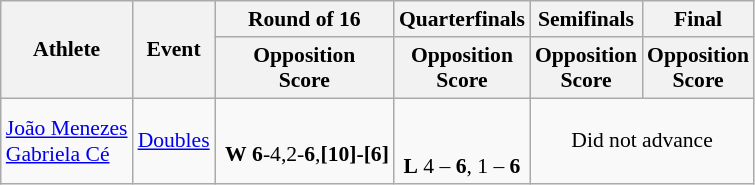<table class="wikitable" style="font-size:90%">
<tr>
<th rowspan=2>Athlete</th>
<th rowspan=2>Event</th>
<th>Round of 16</th>
<th>Quarterfinals</th>
<th>Semifinals</th>
<th colspan=2>Final</th>
</tr>
<tr>
<th>Opposition<br>Score</th>
<th>Opposition<br>Score</th>
<th>Opposition<br>Score</th>
<th>Opposition<br>Score</th>
</tr>
<tr>
<td><a href='#'>João Menezes</a><br><a href='#'>Gabriela Cé</a></td>
<td><a href='#'>Doubles</a></td>
<td><br> <strong>W</strong> <strong>6</strong>-4,2-<strong>6</strong>,<strong>[10]-[6]</strong></td>
<td align=center><br> <br><strong>L</strong> 4 – <strong>6</strong>, 1 – <strong>6</strong></td>
<td align=center colspan=4>Did not advance</td>
</tr>
</table>
